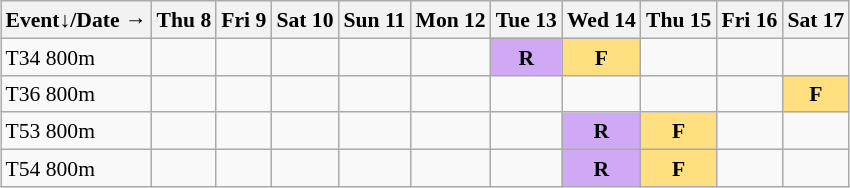<table class="wikitable" style="margin:0.5em auto; font-size:90%; line-height:1.25em;">
<tr align="center">
<th>Event↓/Date →</th>
<th>Thu 8</th>
<th>Fri 9</th>
<th>Sat 10</th>
<th>Sun 11</th>
<th>Mon 12</th>
<th>Tue 13</th>
<th>Wed 14</th>
<th>Thu 15</th>
<th>Fri 16</th>
<th>Sat 17</th>
</tr>
<tr align="center">
<td align="left">T34 800m</td>
<td></td>
<td></td>
<td></td>
<td></td>
<td></td>
<td bgcolor="#D0A9F5"><strong>R</strong></td>
<td bgcolor="#FFDF80"><strong>F</strong></td>
<td></td>
<td></td>
<td></td>
</tr>
<tr align="center">
<td align="left">T36 800m</td>
<td></td>
<td></td>
<td></td>
<td></td>
<td></td>
<td></td>
<td></td>
<td></td>
<td></td>
<td bgcolor="#FFDF80"><strong>F</strong></td>
</tr>
<tr align="center">
<td align="left">T53 800m</td>
<td></td>
<td></td>
<td></td>
<td></td>
<td></td>
<td></td>
<td bgcolor="#D0A9F5"><strong>R</strong></td>
<td bgcolor="#FFDF80"><strong>F</strong></td>
<td></td>
<td></td>
</tr>
<tr align="center">
<td align="left">T54 800m</td>
<td></td>
<td></td>
<td></td>
<td></td>
<td></td>
<td></td>
<td bgcolor="#D0A9F5"><strong>R</strong></td>
<td bgcolor="#FFDF80"><strong>F</strong></td>
<td></td>
<td></td>
</tr>
</table>
